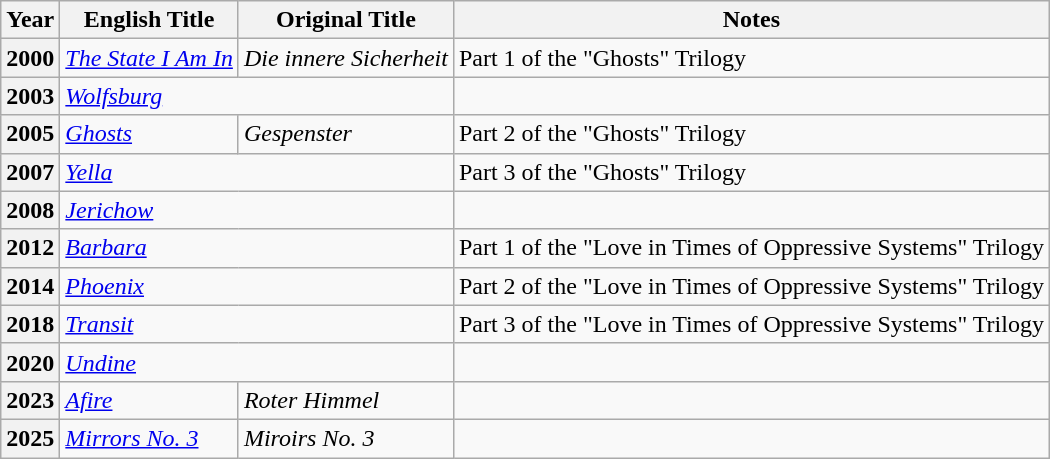<table class="wikitable">
<tr>
<th>Year</th>
<th>English Title</th>
<th>Original Title</th>
<th>Notes</th>
</tr>
<tr>
<th>2000</th>
<td><em><a href='#'>The State I Am In</a></em></td>
<td><em>Die innere Sicherheit</em></td>
<td>Part 1 of the "Ghosts" Trilogy</td>
</tr>
<tr>
<th>2003</th>
<td colspan="2"><em><a href='#'>Wolfsburg</a></em></td>
<td></td>
</tr>
<tr>
<th>2005</th>
<td><em><a href='#'>Ghosts</a></em></td>
<td><em>Gespenster</em></td>
<td>Part 2 of the "Ghosts" Trilogy</td>
</tr>
<tr>
<th>2007</th>
<td colspan="2"><em><a href='#'>Yella</a></em></td>
<td>Part 3 of the "Ghosts" Trilogy</td>
</tr>
<tr>
<th>2008</th>
<td colspan="2"><em><a href='#'>Jerichow</a></em></td>
<td></td>
</tr>
<tr>
<th>2012</th>
<td colspan="2"><em><a href='#'>Barbara</a></em></td>
<td>Part 1 of the "Love in Times of Oppressive Systems" Trilogy</td>
</tr>
<tr>
<th>2014</th>
<td colspan="2"><em><a href='#'>Phoenix</a></em></td>
<td>Part 2 of the "Love in Times of Oppressive Systems" Trilogy</td>
</tr>
<tr>
<th>2018</th>
<td colspan="2"><em><a href='#'>Transit</a></em></td>
<td>Part 3 of the "Love in Times of Oppressive Systems" Trilogy</td>
</tr>
<tr>
<th>2020</th>
<td colspan="2"><em><a href='#'>Undine</a></em></td>
<td></td>
</tr>
<tr>
<th>2023</th>
<td><em><a href='#'>Afire</a></em></td>
<td><em>Roter Himmel</em></td>
<td></td>
</tr>
<tr>
<th>2025</th>
<td><em><a href='#'>Mirrors No. 3</a></em></td>
<td><em>Miroirs No. 3</em></td>
<td></td>
</tr>
</table>
